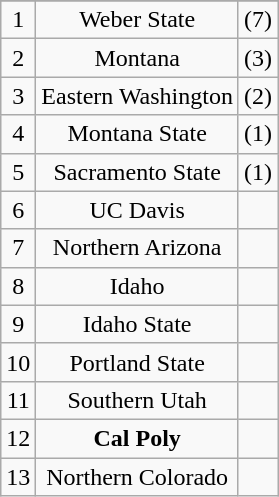<table class="wikitable" style="display: inline-table;">
<tr align="center">
</tr>
<tr align="center">
<td>1</td>
<td>Weber State</td>
<td>(7)</td>
</tr>
<tr align="center">
<td>2</td>
<td>Montana</td>
<td>(3)</td>
</tr>
<tr align="center">
<td>3</td>
<td>Eastern Washington</td>
<td>(2)</td>
</tr>
<tr align="center">
<td>4</td>
<td>Montana State</td>
<td>(1)</td>
</tr>
<tr align="center">
<td>5</td>
<td>Sacramento State</td>
<td>(1)</td>
</tr>
<tr align="center">
<td>6</td>
<td>UC Davis</td>
<td></td>
</tr>
<tr align="center">
<td>7</td>
<td>Northern Arizona</td>
<td></td>
</tr>
<tr align="center">
<td>8</td>
<td>Idaho</td>
<td></td>
</tr>
<tr align="center">
<td>9</td>
<td>Idaho State</td>
<td></td>
</tr>
<tr align="center">
<td>10</td>
<td>Portland State</td>
<td></td>
</tr>
<tr align="center">
<td>11</td>
<td>Southern Utah</td>
<td></td>
</tr>
<tr align="center">
<td>12</td>
<td><strong>Cal Poly</strong></td>
<td></td>
</tr>
<tr align="center">
<td>13</td>
<td>Northern Colorado</td>
<td></td>
</tr>
</table>
